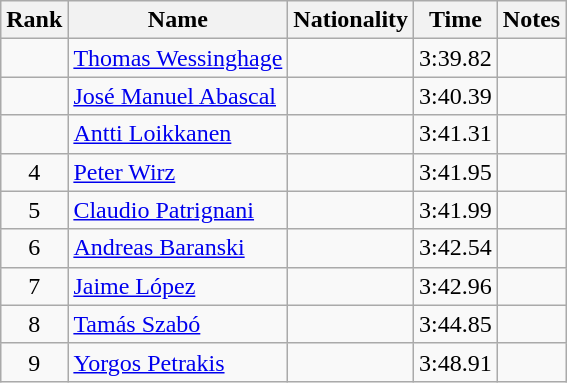<table class="wikitable sortable" style="text-align:center">
<tr>
<th>Rank</th>
<th>Name</th>
<th>Nationality</th>
<th>Time</th>
<th>Notes</th>
</tr>
<tr>
<td></td>
<td align="left"><a href='#'>Thomas Wessinghage</a></td>
<td align=left></td>
<td>3:39.82</td>
<td></td>
</tr>
<tr>
<td></td>
<td align="left"><a href='#'>José Manuel Abascal</a></td>
<td align=left></td>
<td>3:40.39</td>
<td></td>
</tr>
<tr>
<td></td>
<td align="left"><a href='#'>Antti Loikkanen</a></td>
<td align=left></td>
<td>3:41.31</td>
<td></td>
</tr>
<tr>
<td>4</td>
<td align="left"><a href='#'>Peter Wirz</a></td>
<td align=left></td>
<td>3:41.95</td>
<td></td>
</tr>
<tr>
<td>5</td>
<td align="left"><a href='#'>Claudio Patrignani</a></td>
<td align=left></td>
<td>3:41.99</td>
<td></td>
</tr>
<tr>
<td>6</td>
<td align="left"><a href='#'>Andreas Baranski</a></td>
<td align=left></td>
<td>3:42.54</td>
<td></td>
</tr>
<tr>
<td>7</td>
<td align="left"><a href='#'>Jaime López</a></td>
<td align=left></td>
<td>3:42.96</td>
<td></td>
</tr>
<tr>
<td>8</td>
<td align="left"><a href='#'>Tamás Szabó</a></td>
<td align=left></td>
<td>3:44.85</td>
<td></td>
</tr>
<tr>
<td>9</td>
<td align="left"><a href='#'>Yorgos Petrakis</a></td>
<td align=left></td>
<td>3:48.91</td>
<td></td>
</tr>
</table>
